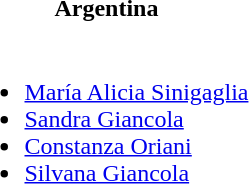<table>
<tr>
<th>Argentina</th>
</tr>
<tr>
<td><br><ul><li><a href='#'>María Alicia Sinigaglia</a></li><li><a href='#'>Sandra Giancola</a></li><li><a href='#'>Constanza Oriani</a></li><li><a href='#'>Silvana Giancola</a></li></ul></td>
</tr>
</table>
